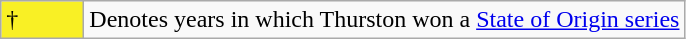<table class="wikitable">
<tr>
<td style="background:#f9f025; width:3em;">†</td>
<td>Denotes years in which Thurston won a <a href='#'>State of Origin series</a></td>
</tr>
</table>
